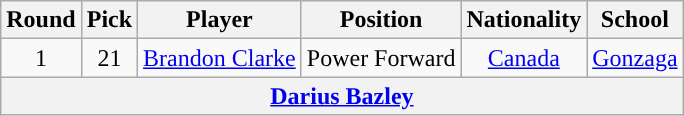<table class="wikitable sortable sortable">
<tr>
<th>Round</th>
<th>Pick</th>
<th>Player</th>
<th>Position</th>
<th>Nationality</th>
<th>School</th>
</tr>
<tr style="text-align: center">
<td>1</td>
<td>21</td>
<td><a href='#'>Brandon Clarke</a></td>
<td>Power Forward</td>
<td> <a href='#'>Canada</a></td>
<td><a href='#'>Gonzaga</a></td>
</tr>
<tr>
<th scope="row" colspan="6" style="text-align:center;”"><a href='#'>Darius Bazley</a> </th>
</tr>
</table>
